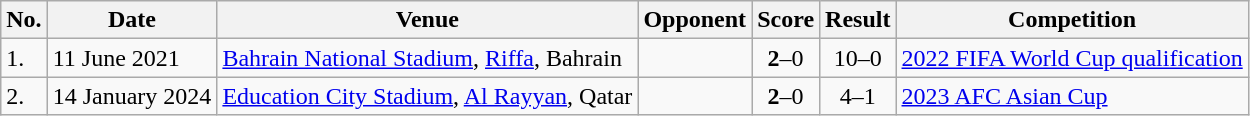<table class="wikitable">
<tr>
<th>No.</th>
<th>Date</th>
<th>Venue</th>
<th>Opponent</th>
<th>Score</th>
<th>Result</th>
<th>Competition</th>
</tr>
<tr>
<td>1.</td>
<td>11 June 2021</td>
<td><a href='#'>Bahrain National Stadium</a>, <a href='#'>Riffa</a>, Bahrain</td>
<td></td>
<td align=center><strong>2</strong>–0</td>
<td align=center>10–0</td>
<td><a href='#'>2022 FIFA World Cup qualification</a></td>
</tr>
<tr>
<td>2.</td>
<td>14 January 2024</td>
<td><a href='#'>Education City Stadium</a>, <a href='#'>Al Rayyan</a>, Qatar</td>
<td></td>
<td align=center><strong>2</strong>–0</td>
<td align=center>4–1</td>
<td><a href='#'>2023 AFC Asian Cup</a></td>
</tr>
</table>
